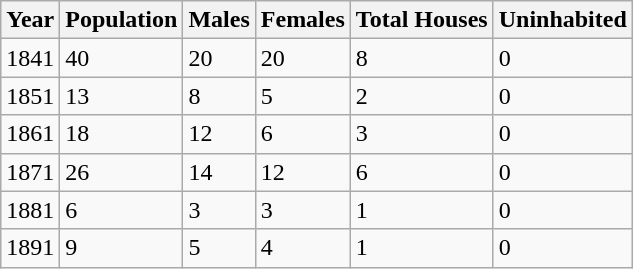<table class="wikitable">
<tr>
<th>Year</th>
<th>Population</th>
<th>Males</th>
<th>Females</th>
<th>Total Houses</th>
<th>Uninhabited</th>
</tr>
<tr>
<td>1841</td>
<td>40</td>
<td>20</td>
<td>20</td>
<td>8</td>
<td>0</td>
</tr>
<tr>
<td>1851</td>
<td>13</td>
<td>8</td>
<td>5</td>
<td>2</td>
<td>0</td>
</tr>
<tr>
<td>1861</td>
<td>18</td>
<td>12</td>
<td>6</td>
<td>3</td>
<td>0</td>
</tr>
<tr>
<td>1871</td>
<td>26</td>
<td>14</td>
<td>12</td>
<td>6</td>
<td>0</td>
</tr>
<tr>
<td>1881</td>
<td>6</td>
<td>3</td>
<td>3</td>
<td>1</td>
<td>0</td>
</tr>
<tr>
<td>1891</td>
<td>9</td>
<td>5</td>
<td>4</td>
<td>1</td>
<td>0</td>
</tr>
</table>
